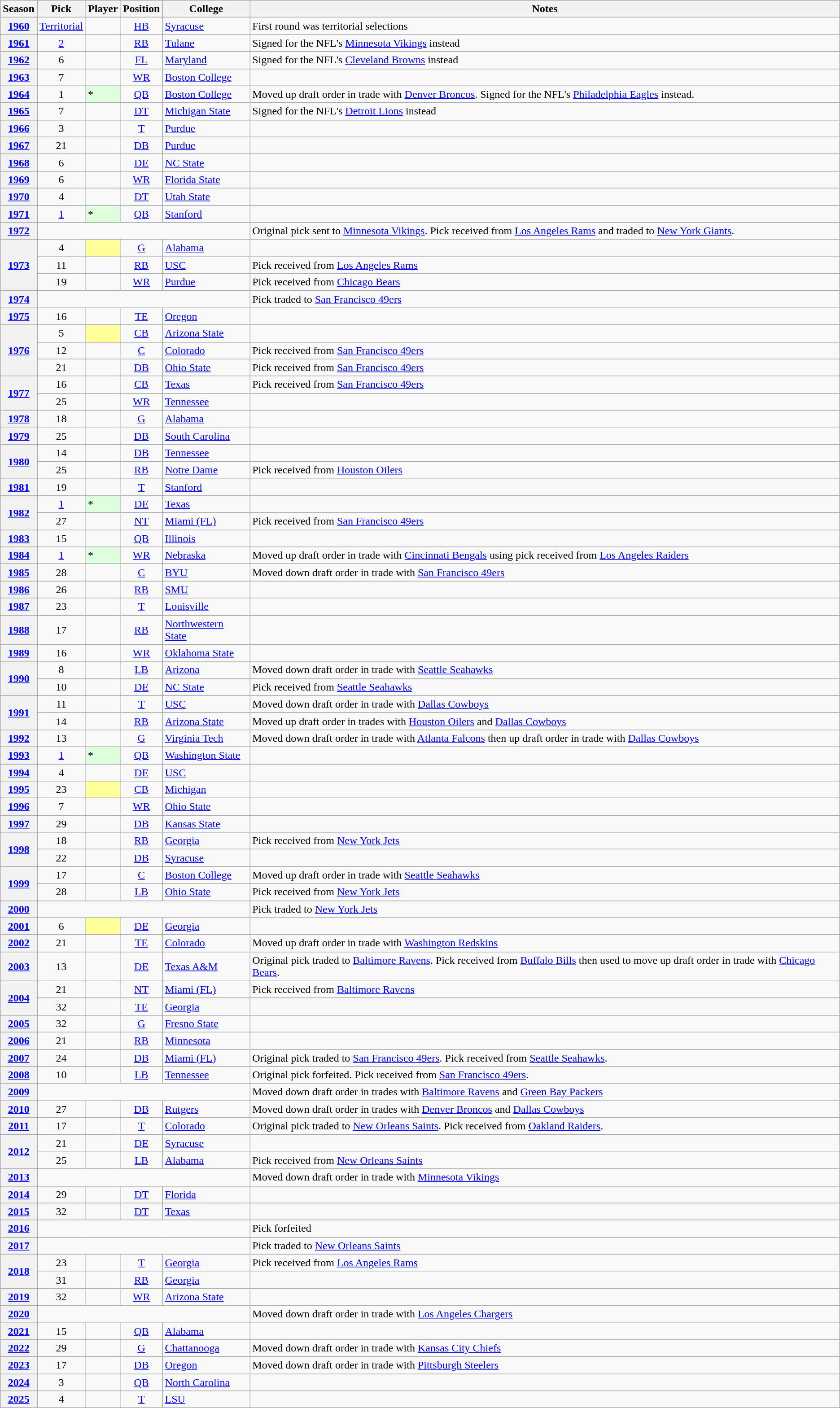<table class="wikitable sortable">
<tr>
<th scope="col">Season</th>
<th scope="col">Pick</th>
<th scope="col">Player</th>
<th scope="col">Position</th>
<th scope="col">College</th>
<th scope="col" class="unsortable">Notes</th>
</tr>
<tr>
<th scope="row"><a href='#'>1960</a></th>
<td align="center"><a href='#'>Territorial</a></td>
<td></td>
<td align="center"><a href='#'>HB</a></td>
<td><a href='#'>Syracuse</a></td>
<td>First round was territorial selections</td>
</tr>
<tr>
<th scope="row"><a href='#'>1961</a></th>
<td align="center"><a href='#'>2</a></td>
<td></td>
<td align="center"><a href='#'>RB</a></td>
<td><a href='#'>Tulane</a></td>
<td>Signed for the NFL's <a href='#'>Minnesota Vikings</a> instead</td>
</tr>
<tr>
<th scope="row"><a href='#'>1962</a></th>
<td align="center">6</td>
<td></td>
<td align="center"><a href='#'>FL</a></td>
<td><a href='#'>Maryland</a></td>
<td>Signed for the NFL's <a href='#'>Cleveland Browns</a> instead</td>
</tr>
<tr>
<th scope="row"><a href='#'>1963</a></th>
<td align="center">7</td>
<td></td>
<td align="center"><a href='#'>WR</a></td>
<td><a href='#'>Boston College</a></td>
<td></td>
</tr>
<tr>
<th scope="row"><a href='#'>1964</a></th>
<td align="center">1</td>
<td style="background-color: #DDFFDD;">*</td>
<td align="center"><a href='#'>QB</a></td>
<td><a href='#'>Boston College</a></td>
<td>Moved up draft order in trade with <a href='#'>Denver Broncos</a>. Signed for the NFL's <a href='#'>Philadelphia Eagles</a> instead.</td>
</tr>
<tr>
<th scope="row"><a href='#'>1965</a></th>
<td align="center">7</td>
<td></td>
<td align="center"><a href='#'>DT</a></td>
<td><a href='#'>Michigan State</a></td>
<td>Signed for the NFL's <a href='#'>Detroit Lions</a> instead</td>
</tr>
<tr>
<th scope="row"><a href='#'>1966</a></th>
<td align="center">3</td>
<td></td>
<td align="center"><a href='#'>T</a></td>
<td><a href='#'>Purdue</a></td>
<td></td>
</tr>
<tr>
<th scope="row"><a href='#'>1967</a></th>
<td align="center">21</td>
<td></td>
<td align="center"><a href='#'>DB</a></td>
<td><a href='#'>Purdue</a></td>
<td></td>
</tr>
<tr>
<th scope="row"><a href='#'>1968</a></th>
<td align="center">6</td>
<td></td>
<td align="center"><a href='#'>DE</a></td>
<td><a href='#'>NC State</a></td>
<td></td>
</tr>
<tr>
<th scope="row"><a href='#'>1969</a></th>
<td align="center">6</td>
<td></td>
<td align="center"><a href='#'>WR</a></td>
<td><a href='#'>Florida State</a></td>
<td></td>
</tr>
<tr>
<th scope="row"><a href='#'>1970</a></th>
<td align="center">4</td>
<td></td>
<td align="center"><a href='#'>DT</a></td>
<td><a href='#'>Utah State</a></td>
<td></td>
</tr>
<tr>
<th scope="row"><a href='#'>1971</a></th>
<td align="center"><a href='#'>1</a></td>
<td style="background-color: #DDFFDD;">*</td>
<td align="center"><a href='#'>QB</a></td>
<td><a href='#'>Stanford</a></td>
<td></td>
</tr>
<tr>
<th scope="row"><a href='#'>1972</a></th>
<td colspan=4 align="center"><em></em></td>
<td>Original pick sent to <a href='#'>Minnesota Vikings</a>. Pick received from <a href='#'>Los Angeles Rams</a> and traded to <a href='#'>New York Giants</a>.</td>
</tr>
<tr>
<th scope="rowgroup" rowspan="3"><a href='#'>1973</a></th>
<td align="center">4</td>
<td style="background-color: #FFFF99;"></td>
<td align="center"><a href='#'>G</a></td>
<td><a href='#'>Alabama</a></td>
<td></td>
</tr>
<tr>
<td align="center">11</td>
<td></td>
<td align="center"><a href='#'>RB</a></td>
<td><a href='#'>USC</a></td>
<td>Pick received from <a href='#'>Los Angeles Rams</a></td>
</tr>
<tr>
<td align="center">19</td>
<td></td>
<td align="center"><a href='#'>WR</a></td>
<td><a href='#'>Purdue</a></td>
<td>Pick received from <a href='#'>Chicago Bears</a></td>
</tr>
<tr>
<th scope="row"><a href='#'>1974</a></th>
<td colspan=4 align="center"><em></em></td>
<td>Pick traded to <a href='#'>San Francisco 49ers</a></td>
</tr>
<tr>
<th scope="row"><a href='#'>1975</a></th>
<td align="center">16</td>
<td></td>
<td align="center"><a href='#'>TE</a></td>
<td><a href='#'>Oregon</a></td>
<td></td>
</tr>
<tr>
<th scope="rowgroup" rowspan="3"><a href='#'>1976</a></th>
<td align="center">5</td>
<td style="background-color: #FFFF99;"></td>
<td align="center"><a href='#'>CB</a></td>
<td><a href='#'>Arizona State</a></td>
<td></td>
</tr>
<tr>
<td align="center">12</td>
<td></td>
<td align="center"><a href='#'>C</a></td>
<td><a href='#'>Colorado</a></td>
<td>Pick received from <a href='#'>San Francisco 49ers</a></td>
</tr>
<tr>
<td align="center">21</td>
<td></td>
<td align="center"><a href='#'>DB</a></td>
<td><a href='#'>Ohio State</a></td>
<td>Pick received from <a href='#'>San Francisco 49ers</a></td>
</tr>
<tr>
<th scope="rowgroup" rowspan="2"><a href='#'>1977</a></th>
<td align="center">16</td>
<td></td>
<td align="center"><a href='#'>CB</a></td>
<td><a href='#'>Texas</a></td>
<td>Pick received from <a href='#'>San Francisco 49ers</a></td>
</tr>
<tr>
<td align="center">25</td>
<td></td>
<td align="center"><a href='#'>WR</a></td>
<td><a href='#'>Tennessee</a></td>
<td></td>
</tr>
<tr>
<th scope="row"><a href='#'>1978</a></th>
<td align="center">18</td>
<td></td>
<td align="center"><a href='#'>G</a></td>
<td><a href='#'>Alabama</a></td>
<td></td>
</tr>
<tr>
<th scope="row"><a href='#'>1979</a></th>
<td align="center">25</td>
<td></td>
<td align="center"><a href='#'>DB</a></td>
<td><a href='#'>South Carolina</a></td>
<td></td>
</tr>
<tr>
<th scope="rowgroup" rowspan="2"><a href='#'>1980</a></th>
<td align="center">14</td>
<td></td>
<td align="center"><a href='#'>DB</a></td>
<td><a href='#'>Tennessee</a></td>
<td></td>
</tr>
<tr>
<td align="center">25</td>
<td></td>
<td align="center"><a href='#'>RB</a></td>
<td><a href='#'>Notre Dame</a></td>
<td>Pick received from <a href='#'>Houston Oilers</a></td>
</tr>
<tr>
<th scope="row"><a href='#'>1981</a></th>
<td align="center">19</td>
<td></td>
<td align="center"><a href='#'>T</a></td>
<td><a href='#'>Stanford</a></td>
<td></td>
</tr>
<tr>
<th scope="rowgroup" rowspan="2"><a href='#'>1982</a></th>
<td align="center"><a href='#'>1</a></td>
<td style="background-color: #DDFFDD;">*</td>
<td align="center"><a href='#'>DE</a></td>
<td><a href='#'>Texas</a></td>
<td></td>
</tr>
<tr>
<td align="center">27</td>
<td></td>
<td align="center"><a href='#'>NT</a></td>
<td><a href='#'>Miami (FL)</a></td>
<td>Pick received from <a href='#'>San Francisco 49ers</a></td>
</tr>
<tr>
<th scope="row"><a href='#'>1983</a></th>
<td align="center">15</td>
<td></td>
<td align="center"><a href='#'>QB</a></td>
<td><a href='#'>Illinois</a></td>
<td></td>
</tr>
<tr>
<th scope="row"><a href='#'>1984</a></th>
<td align="center"><a href='#'>1</a></td>
<td style="background-color: #DDFFDD;">*</td>
<td align="center"><a href='#'>WR</a></td>
<td><a href='#'>Nebraska</a></td>
<td>Moved up draft order in trade with <a href='#'>Cincinnati Bengals</a> using pick received from <a href='#'>Los Angeles Raiders</a></td>
</tr>
<tr>
<th scope="row"><a href='#'>1985</a></th>
<td align="center">28</td>
<td></td>
<td align="center"><a href='#'>C</a></td>
<td><a href='#'>BYU</a></td>
<td>Moved down draft order in trade with <a href='#'>San Francisco 49ers</a></td>
</tr>
<tr>
<th scope="row"><a href='#'>1986</a></th>
<td align="center">26</td>
<td></td>
<td align="center"><a href='#'>RB</a></td>
<td><a href='#'>SMU</a></td>
<td></td>
</tr>
<tr>
<th scope="row"><a href='#'>1987</a></th>
<td align="center">23</td>
<td></td>
<td align="center"><a href='#'>T</a></td>
<td><a href='#'>Louisville</a></td>
<td></td>
</tr>
<tr>
<th scope="row"><a href='#'>1988</a></th>
<td align="center">17</td>
<td></td>
<td align="center"><a href='#'>RB</a></td>
<td><a href='#'>Northwestern State</a></td>
<td></td>
</tr>
<tr>
<th scope="row"><a href='#'>1989</a></th>
<td align="center">16</td>
<td></td>
<td align="center"><a href='#'>WR</a></td>
<td><a href='#'>Oklahoma State</a></td>
<td></td>
</tr>
<tr>
<th scope="rowgroup" rowspan="2"><a href='#'>1990</a></th>
<td align="center">8</td>
<td></td>
<td align="center"><a href='#'>LB</a></td>
<td><a href='#'>Arizona</a></td>
<td>Moved down draft order in trade with <a href='#'>Seattle Seahawks</a></td>
</tr>
<tr>
<td align="center">10</td>
<td></td>
<td align="center"><a href='#'>DE</a></td>
<td><a href='#'>NC State</a></td>
<td>Pick received from <a href='#'>Seattle Seahawks</a></td>
</tr>
<tr>
<th scope="rowgroup" rowspan="2"><a href='#'>1991</a></th>
<td align="center">11</td>
<td></td>
<td align="center"><a href='#'>T</a></td>
<td><a href='#'>USC</a></td>
<td>Moved down draft order in trade with <a href='#'>Dallas Cowboys</a></td>
</tr>
<tr>
<td align="center">14</td>
<td></td>
<td align="center"><a href='#'>RB</a></td>
<td><a href='#'>Arizona State</a></td>
<td>Moved up draft order in trades with <a href='#'>Houston Oilers</a> and <a href='#'>Dallas Cowboys</a></td>
</tr>
<tr>
<th scope="row"><a href='#'>1992</a></th>
<td align="center">13</td>
<td></td>
<td align="center"><a href='#'>G</a></td>
<td><a href='#'>Virginia Tech</a></td>
<td>Moved down draft order in trade with <a href='#'>Atlanta Falcons</a> then up draft order in trade with <a href='#'>Dallas Cowboys</a></td>
</tr>
<tr>
<th scope="row"><a href='#'>1993</a></th>
<td align="center"><a href='#'>1</a></td>
<td style="background-color: #DDFFDD;">*</td>
<td align="center"><a href='#'>QB</a></td>
<td><a href='#'>Washington State</a></td>
<td></td>
</tr>
<tr>
<th scope="row"><a href='#'>1994</a></th>
<td align="center">4</td>
<td></td>
<td align="center"><a href='#'>DE</a></td>
<td><a href='#'>USC</a></td>
<td></td>
</tr>
<tr>
<th scope="row"><a href='#'>1995</a></th>
<td align="center">23</td>
<td style="background-color: #FFFF99;"></td>
<td align="center"><a href='#'>CB</a></td>
<td><a href='#'>Michigan</a></td>
<td></td>
</tr>
<tr>
<th scope="row"><a href='#'>1996</a></th>
<td align="center">7</td>
<td></td>
<td align="center"><a href='#'>WR</a></td>
<td><a href='#'>Ohio State</a></td>
<td></td>
</tr>
<tr>
<th scope="row"><a href='#'>1997</a></th>
<td align="center">29</td>
<td></td>
<td align="center"><a href='#'>DB</a></td>
<td><a href='#'>Kansas State</a></td>
<td></td>
</tr>
<tr>
<th scope="rowgroup" rowspan="2"><a href='#'>1998</a></th>
<td align="center">18</td>
<td></td>
<td align="center"><a href='#'>RB</a></td>
<td><a href='#'>Georgia</a></td>
<td>Pick received from <a href='#'>New York Jets</a></td>
</tr>
<tr>
<td align="center">22</td>
<td></td>
<td align="center"><a href='#'>DB</a></td>
<td><a href='#'>Syracuse</a></td>
<td></td>
</tr>
<tr>
<th scope="rowgroup" rowspan="2"><a href='#'>1999</a></th>
<td align="center">17</td>
<td></td>
<td align="center"><a href='#'>C</a></td>
<td><a href='#'>Boston College</a></td>
<td>Moved up draft order in trade with <a href='#'>Seattle Seahawks</a></td>
</tr>
<tr>
<td align="center">28</td>
<td></td>
<td align="center"><a href='#'>LB</a></td>
<td><a href='#'>Ohio State</a></td>
<td>Pick received from <a href='#'>New York Jets</a></td>
</tr>
<tr>
<th scope="row"><a href='#'>2000</a></th>
<td colspan=4 align="center"><em></em></td>
<td>Pick traded to <a href='#'>New York Jets</a></td>
</tr>
<tr>
<th scope="row"><a href='#'>2001</a></th>
<td align="center">6</td>
<td style="background-color: #FFFF99;"></td>
<td align="center"><a href='#'>DE</a></td>
<td><a href='#'>Georgia</a></td>
<td></td>
</tr>
<tr>
<th scope="row"><a href='#'>2002</a></th>
<td align="center">21</td>
<td></td>
<td align="center"><a href='#'>TE</a></td>
<td><a href='#'>Colorado</a></td>
<td>Moved up draft order in trade with <a href='#'>Washington Redskins</a></td>
</tr>
<tr>
<th scope="row"><a href='#'>2003</a></th>
<td align="center">13</td>
<td></td>
<td align="center"><a href='#'>DE</a></td>
<td><a href='#'>Texas A&M</a></td>
<td>Original pick traded to <a href='#'>Baltimore Ravens</a>. Pick received from <a href='#'>Buffalo Bills</a> then used to move up draft order in trade with <a href='#'>Chicago Bears</a>.</td>
</tr>
<tr>
<th scope="rowgroup" rowspan="2"><a href='#'>2004</a></th>
<td align="center">21</td>
<td></td>
<td align="center"><a href='#'>NT</a></td>
<td><a href='#'>Miami (FL)</a></td>
<td>Pick received from <a href='#'>Baltimore Ravens</a></td>
</tr>
<tr>
<td align="center">32</td>
<td></td>
<td align="center"><a href='#'>TE</a></td>
<td><a href='#'>Georgia</a></td>
<td></td>
</tr>
<tr>
<th scope="row"><a href='#'>2005</a></th>
<td align="center">32</td>
<td></td>
<td align="center"><a href='#'>G</a></td>
<td><a href='#'>Fresno State</a></td>
<td></td>
</tr>
<tr>
<th scope="row"><a href='#'>2006</a></th>
<td align="center">21</td>
<td></td>
<td align="center"><a href='#'>RB</a></td>
<td><a href='#'>Minnesota</a></td>
<td></td>
</tr>
<tr>
<th scope="row"><a href='#'>2007</a></th>
<td align="center">24</td>
<td></td>
<td align="center"><a href='#'>DB</a></td>
<td><a href='#'>Miami (FL)</a></td>
<td>Original pick traded to <a href='#'>San Francisco 49ers</a>. Pick received from <a href='#'>Seattle Seahawks</a>.</td>
</tr>
<tr>
<th scope="row"><a href='#'>2008</a></th>
<td align="center">10</td>
<td></td>
<td align="center"><a href='#'>LB</a></td>
<td><a href='#'>Tennessee</a></td>
<td>Original pick forfeited. Pick received from <a href='#'>San Francisco 49ers</a>.</td>
</tr>
<tr>
<th scope="row"><a href='#'>2009</a></th>
<td colspan=4 align="center"><em></em></td>
<td>Moved down draft order in trades with <a href='#'>Baltimore Ravens</a> and <a href='#'>Green Bay Packers</a></td>
</tr>
<tr>
<th scope="row"><a href='#'>2010</a></th>
<td align="center">27</td>
<td></td>
<td align="center"><a href='#'>DB</a></td>
<td><a href='#'>Rutgers</a></td>
<td>Moved down draft order in trades with <a href='#'>Denver Broncos</a> and <a href='#'>Dallas Cowboys</a></td>
</tr>
<tr>
<th scope="row"><a href='#'>2011</a></th>
<td align="center">17</td>
<td></td>
<td align="center"><a href='#'>T</a></td>
<td><a href='#'>Colorado</a></td>
<td>Original pick traded to <a href='#'>New Orleans Saints</a>. Pick received from <a href='#'>Oakland Raiders</a>.</td>
</tr>
<tr>
<th scope="rowgroup" rowspan="2"><a href='#'>2012</a></th>
<td align="center">21</td>
<td></td>
<td align="center"><a href='#'>DE</a></td>
<td><a href='#'>Syracuse</a></td>
<td></td>
</tr>
<tr>
<td align="center">25</td>
<td></td>
<td align="center"><a href='#'>LB</a></td>
<td><a href='#'>Alabama</a></td>
<td>Pick received from <a href='#'>New Orleans Saints</a></td>
</tr>
<tr>
<th scope="row"><a href='#'>2013</a></th>
<td colspan=4 align="center"><em></em></td>
<td>Moved down draft order in trade with <a href='#'>Minnesota Vikings</a></td>
</tr>
<tr>
<th scope="row"><a href='#'>2014</a></th>
<td align="center">29</td>
<td></td>
<td align="center"><a href='#'>DT</a></td>
<td><a href='#'>Florida</a></td>
<td></td>
</tr>
<tr>
<th scope="row"><a href='#'>2015</a></th>
<td align="center">32</td>
<td></td>
<td align="center"><a href='#'>DT</a></td>
<td><a href='#'>Texas</a></td>
<td></td>
</tr>
<tr>
<th scope="row"><a href='#'>2016</a></th>
<td colspan=4 align="center"><em></em></td>
<td>Pick forfeited</td>
</tr>
<tr>
<th scope="row"><a href='#'>2017</a></th>
<td colspan=4 align="center"><em></em></td>
<td>Pick traded to <a href='#'>New Orleans Saints</a></td>
</tr>
<tr>
<th scope="rowgroup" rowspan="2"><a href='#'>2018</a></th>
<td align="center">23</td>
<td></td>
<td align="center"><a href='#'>T</a></td>
<td><a href='#'>Georgia</a></td>
<td>Pick received from <a href='#'>Los Angeles Rams</a></td>
</tr>
<tr>
<td align="center">31</td>
<td></td>
<td align="center"><a href='#'>RB</a></td>
<td><a href='#'>Georgia</a></td>
<td></td>
</tr>
<tr>
<th scope="row"><a href='#'>2019</a></th>
<td align="center">32</td>
<td></td>
<td align="center"><a href='#'>WR</a></td>
<td><a href='#'>Arizona State</a></td>
<td></td>
</tr>
<tr>
<th scope="row"><a href='#'>2020</a></th>
<td colspan=4 align="center"><em></em></td>
<td>Moved down draft order in trade with <a href='#'>Los Angeles Chargers</a></td>
</tr>
<tr>
<th scope="row"><a href='#'>2021</a></th>
<td align="center">15</td>
<td></td>
<td align="center"><a href='#'>QB</a></td>
<td><a href='#'>Alabama</a></td>
<td></td>
</tr>
<tr>
<th scope="row"><a href='#'>2022</a></th>
<td align="center">29</td>
<td></td>
<td align="center"><a href='#'>G</a></td>
<td><a href='#'>Chattanooga</a></td>
<td>Moved down draft order in trade with <a href='#'>Kansas City Chiefs</a></td>
</tr>
<tr>
<th scope="row"><a href='#'>2023</a></th>
<td align="center">17</td>
<td></td>
<td align="center"><a href='#'>DB</a></td>
<td><a href='#'>Oregon</a></td>
<td>Moved down draft order in trade with <a href='#'>Pittsburgh Steelers</a></td>
</tr>
<tr>
<th scope="row"><a href='#'>2024</a></th>
<td align="center">3</td>
<td></td>
<td align="center"><a href='#'>QB</a></td>
<td><a href='#'>North Carolina</a></td>
<td></td>
</tr>
<tr>
<th scope="row"><a href='#'>2025</a></th>
<td align="center">4</td>
<td></td>
<td align="center"><a href='#'>T</a></td>
<td><a href='#'>LSU</a></td>
<td></td>
</tr>
</table>
